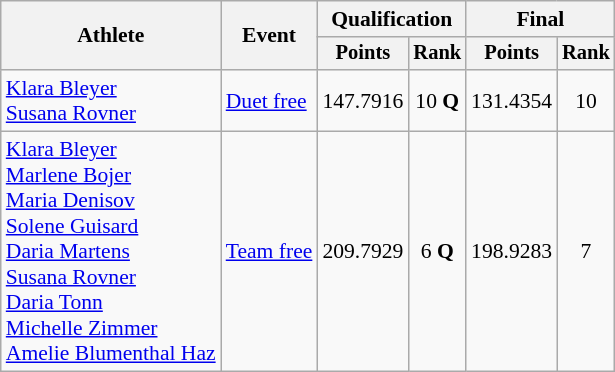<table class=wikitable style="font-size:90%">
<tr>
<th rowspan="2">Athlete</th>
<th rowspan="2">Event</th>
<th colspan="2">Qualification</th>
<th colspan="2">Final</th>
</tr>
<tr style="font-size:95%">
<th>Points</th>
<th>Rank</th>
<th>Points</th>
<th>Rank</th>
</tr>
<tr align=center>
<td align=left><a href='#'>Klara Bleyer</a><br><a href='#'>Susana Rovner</a></td>
<td align=left><a href='#'>Duet free</a></td>
<td>147.7916</td>
<td>10 <strong>Q</strong></td>
<td>131.4354</td>
<td>10</td>
</tr>
<tr align=center>
<td align=left><a href='#'>Klara Bleyer</a><br><a href='#'>Marlene Bojer</a><br><a href='#'>Maria Denisov</a><br><a href='#'>Solene Guisard</a><br><a href='#'>Daria Martens</a><br><a href='#'>Susana Rovner</a><br><a href='#'>Daria Tonn</a><br><a href='#'>Michelle Zimmer</a><br><a href='#'>Amelie Blumenthal Haz</a></td>
<td align=left><a href='#'>Team free</a></td>
<td>209.7929</td>
<td>6 <strong>Q</strong></td>
<td>198.9283</td>
<td>7</td>
</tr>
</table>
